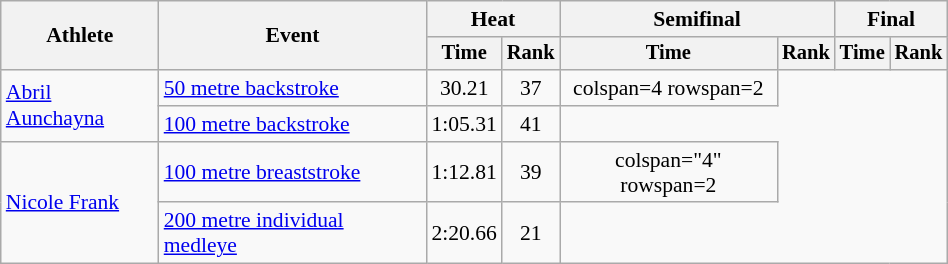<table class="wikitable" style="text-align:center; font-size:90%; width:50%;">
<tr>
<th rowspan="2">Athlete</th>
<th rowspan="2">Event</th>
<th colspan="2">Heat</th>
<th colspan="2">Semifinal</th>
<th colspan="2">Final</th>
</tr>
<tr style="font-size:95%">
<th>Time</th>
<th>Rank</th>
<th>Time</th>
<th>Rank</th>
<th>Time</th>
<th>Rank</th>
</tr>
<tr align=center>
<td align=left rowspan=2><a href='#'>Abril Aunchayna</a></td>
<td align=left><a href='#'>50 metre backstroke</a></td>
<td>30.21</td>
<td>37</td>
<td>colspan=4  rowspan=2 </td>
</tr>
<tr align=center>
<td align=left><a href='#'>100 metre backstroke</a></td>
<td>1:05.31</td>
<td>41</td>
</tr>
<tr align=center>
<td align=left rowspan=2><a href='#'>Nicole Frank</a></td>
<td align=left><a href='#'>100 metre breaststroke</a></td>
<td>1:12.81</td>
<td>39</td>
<td>colspan="4" rowspan=2 </td>
</tr>
<tr align=center>
<td align=left><a href='#'>200 metre individual medleye</a></td>
<td>2:20.66</td>
<td>21</td>
</tr>
</table>
